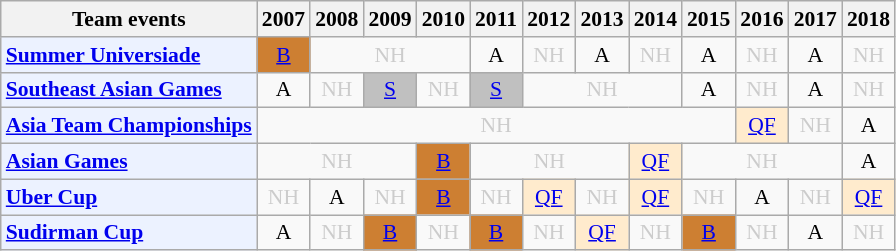<table class="wikitable" style="font-size: 90%; text-align:center">
<tr>
<th>Team events</th>
<th>2007</th>
<th>2008</th>
<th>2009</th>
<th>2010</th>
<th>2011</th>
<th>2012</th>
<th>2013</th>
<th>2014</th>
<th>2015</th>
<th>2016</th>
<th>2017</th>
<th>2018</th>
</tr>
<tr>
<td bgcolor="#ECF2FF"; align="left"><strong><a href='#'>Summer Universiade</a></strong></td>
<td bgcolor=CD7F32><a href='#'>B</a></td>
<td colspan="3" style=color:#ccc>NH</td>
<td>A</td>
<td style=color:#ccc>NH</td>
<td>A</td>
<td style=color:#ccc>NH</td>
<td>A</td>
<td style=color:#ccc>NH</td>
<td>A</td>
<td style=color:#ccc>NH</td>
</tr>
<tr>
<td bgcolor="#ECF2FF"; align="left"><strong><a href='#'>Southeast Asian Games</a></strong></td>
<td>A</td>
<td style=color:#ccc>NH</td>
<td bgcolor=silver><a href='#'>S</a></td>
<td style=color:#ccc>NH</td>
<td bgcolor=silver><a href='#'>S</a></td>
<td colspan="3" style=color:#ccc>NH</td>
<td>A</td>
<td style=color:#ccc>NH</td>
<td>A</td>
<td style=color:#ccc>NH</td>
</tr>
<tr>
<td bgcolor="#ECF2FF"; align="left"><strong><a href='#'>Asia Team Championships</a></strong></td>
<td colspan="9" style=color:#ccc>NH</td>
<td bgcolor=FFEBCD><a href='#'>QF</a></td>
<td style=color:#ccc>NH</td>
<td>A</td>
</tr>
<tr>
<td bgcolor="#ECF2FF"; align="left"><strong><a href='#'>Asian Games</a></strong></td>
<td colspan="3" style=color:#ccc>NH</td>
<td bgcolor=CD7F32><a href='#'>B</a></td>
<td colspan="3" style=color:#ccc>NH</td>
<td bgcolor=FFEBCD><a href='#'>QF</a></td>
<td colspan="3" style=color:#ccc>NH</td>
<td>A</td>
</tr>
<tr>
<td bgcolor="#ECF2FF"; align="left"><strong><a href='#'>Uber Cup</a></strong></td>
<td style=color:#ccc>NH</td>
<td>A</td>
<td style=color:#ccc>NH</td>
<td bgcolor=CD7F32><a href='#'>B</a></td>
<td style=color:#ccc>NH</td>
<td bgcolor=FFEBCD><a href='#'>QF</a></td>
<td style=color:#ccc>NH</td>
<td bgcolor=FFEBCD><a href='#'>QF</a></td>
<td style=color:#ccc>NH</td>
<td>A</td>
<td style=color:#ccc>NH</td>
<td bgcolor=FFEBCD><a href='#'>QF</a></td>
</tr>
<tr>
<td bgcolor="#ECF2FF"; align="left"><strong><a href='#'>Sudirman Cup</a></strong></td>
<td>A</td>
<td style=color:#ccc>NH</td>
<td bgcolor=CD7F32><a href='#'>B</a></td>
<td style=color:#ccc>NH</td>
<td bgcolor=CD7F32><a href='#'>B</a></td>
<td style=color:#ccc>NH</td>
<td bgcolor=FFEBCD><a href='#'>QF</a></td>
<td style=color:#ccc>NH</td>
<td bgcolor=CD7F32><a href='#'>B</a></td>
<td style=color:#ccc>NH</td>
<td>A</td>
<td style=color:#ccc>NH</td>
</tr>
</table>
